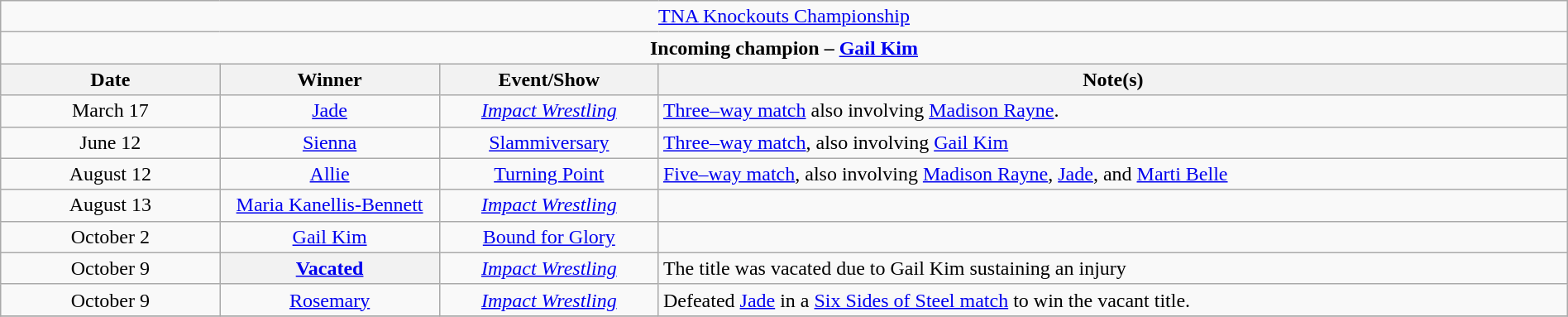<table class="wikitable" style="text-align:center; width:100%;">
<tr>
<td colspan="5"><a href='#'>TNA Knockouts Championship</a></td>
</tr>
<tr>
<td colspan="5"><strong>Incoming champion – <a href='#'>Gail Kim</a></strong></td>
</tr>
<tr>
<th width=14%>Date</th>
<th width=14%>Winner</th>
<th width=14%>Event/Show</th>
<th width=58%>Note(s)</th>
</tr>
<tr>
<td>March 17<br></td>
<td><a href='#'>Jade</a></td>
<td><em><a href='#'>Impact Wrestling</a></em></td>
<td align=left><a href='#'>Three–way match</a> also involving <a href='#'>Madison Rayne</a>.</td>
</tr>
<tr>
<td>June 12</td>
<td><a href='#'>Sienna</a></td>
<td><a href='#'>Slammiversary</a></td>
<td align=left><a href='#'>Three–way match</a>, also involving <a href='#'>Gail Kim</a></td>
</tr>
<tr>
<td>August 12</td>
<td><a href='#'>Allie</a></td>
<td><a href='#'>Turning Point</a></td>
<td align=left><a href='#'>Five–way match</a>, also involving <a href='#'>Madison Rayne</a>, <a href='#'>Jade</a>, and <a href='#'>Marti Belle</a></td>
</tr>
<tr>
<td>August 13<br></td>
<td><a href='#'>Maria Kanellis-Bennett</a></td>
<td><em><a href='#'>Impact Wrestling</a></em></td>
<td></td>
</tr>
<tr>
<td>October 2</td>
<td><a href='#'>Gail Kim</a></td>
<td><a href='#'>Bound for Glory</a></td>
<td align=left></td>
</tr>
<tr>
<td>October 9</td>
<th><a href='#'>Vacated</a></th>
<td><em><a href='#'>Impact Wrestling</a></em></td>
<td align=left>The title was vacated due to Gail Kim sustaining an injury</td>
</tr>
<tr>
<td>October 9<br></td>
<td><a href='#'>Rosemary</a></td>
<td><em><a href='#'>Impact Wrestling</a></em></td>
<td align=left>Defeated <a href='#'>Jade</a> in a <a href='#'>Six Sides of Steel match</a> to win the vacant title.</td>
</tr>
<tr>
</tr>
</table>
